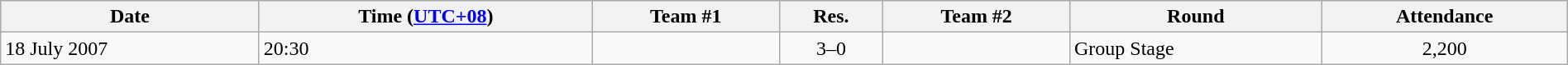<table class="wikitable" style="text-align:left; width:100%;">
<tr>
<th>Date</th>
<th>Time (<a href='#'>UTC+08</a>)</th>
<th>Team #1</th>
<th>Res.</th>
<th>Team #2</th>
<th>Round</th>
<th>Attendance</th>
</tr>
<tr>
<td>18 July 2007</td>
<td>20:30</td>
<td><strong></strong></td>
<td style="text-align:center;">3–0</td>
<td></td>
<td>Group Stage</td>
<td style="text-align:center;">2,200</td>
</tr>
</table>
